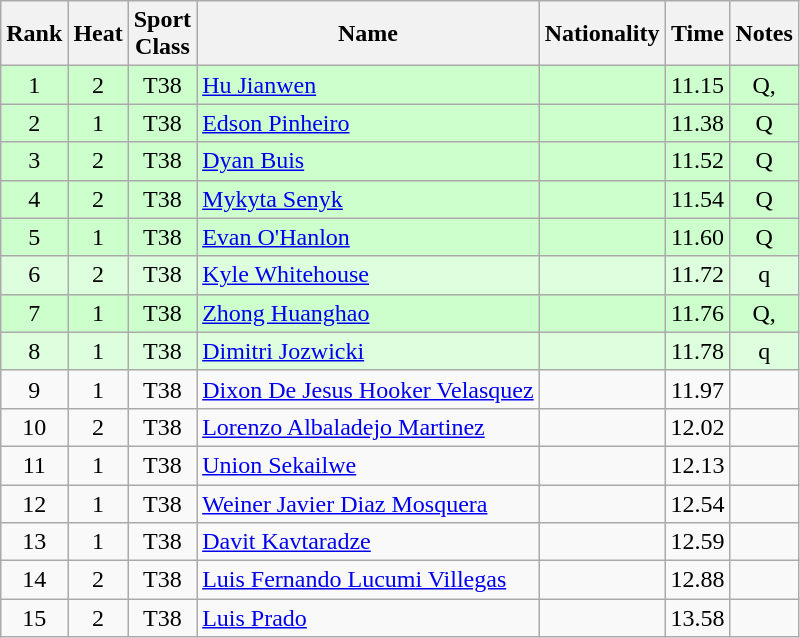<table class="wikitable sortable" style="text-align:center">
<tr>
<th>Rank</th>
<th>Heat</th>
<th>Sport<br>Class</th>
<th>Name</th>
<th>Nationality</th>
<th>Time</th>
<th>Notes</th>
</tr>
<tr bgcolor=ccffcc>
<td>1</td>
<td>2</td>
<td>T38</td>
<td align=left><a href='#'>Hu Jianwen</a></td>
<td align=left></td>
<td>11.15</td>
<td>Q, </td>
</tr>
<tr bgcolor=ccffcc>
<td>2</td>
<td>1</td>
<td>T38</td>
<td align=left><a href='#'>Edson Pinheiro</a></td>
<td align=left></td>
<td>11.38</td>
<td>Q</td>
</tr>
<tr bgcolor=ccffcc>
<td>3</td>
<td>2</td>
<td>T38</td>
<td align=left><a href='#'>Dyan Buis</a></td>
<td align=left></td>
<td>11.52</td>
<td>Q</td>
</tr>
<tr bgcolor=ccffcc>
<td>4</td>
<td>2</td>
<td>T38</td>
<td align=left><a href='#'>Mykyta Senyk</a></td>
<td align=left></td>
<td>11.54</td>
<td>Q</td>
</tr>
<tr bgcolor=ccffcc>
<td>5</td>
<td>1</td>
<td>T38</td>
<td align=left><a href='#'>Evan O'Hanlon</a></td>
<td align=left></td>
<td>11.60</td>
<td>Q</td>
</tr>
<tr bgcolor=ddffdd>
<td>6</td>
<td>2</td>
<td>T38</td>
<td align=left><a href='#'>Kyle Whitehouse</a></td>
<td align=left></td>
<td>11.72</td>
<td>q</td>
</tr>
<tr bgcolor=ccffcc>
<td>7</td>
<td>1</td>
<td>T38</td>
<td align=left><a href='#'>Zhong Huanghao</a></td>
<td align=left></td>
<td>11.76</td>
<td>Q, </td>
</tr>
<tr bgcolor=ddffdd>
<td>8</td>
<td>1</td>
<td>T38</td>
<td align=left><a href='#'>Dimitri Jozwicki</a></td>
<td align=left></td>
<td>11.78</td>
<td>q</td>
</tr>
<tr>
<td>9</td>
<td>1</td>
<td>T38</td>
<td align=left><a href='#'>Dixon De Jesus Hooker Velasquez</a></td>
<td align=left></td>
<td>11.97</td>
<td></td>
</tr>
<tr>
<td>10</td>
<td>2</td>
<td>T38</td>
<td align=left><a href='#'>Lorenzo Albaladejo Martinez</a></td>
<td align=left></td>
<td>12.02</td>
<td></td>
</tr>
<tr>
<td>11</td>
<td>1</td>
<td>T38</td>
<td align=left><a href='#'>Union Sekailwe</a></td>
<td align=left></td>
<td>12.13</td>
<td></td>
</tr>
<tr>
<td>12</td>
<td>1</td>
<td>T38</td>
<td align=left><a href='#'>Weiner Javier Diaz Mosquera</a></td>
<td align=left></td>
<td>12.54</td>
<td></td>
</tr>
<tr>
<td>13</td>
<td>1</td>
<td>T38</td>
<td align=left><a href='#'>Davit Kavtaradze</a></td>
<td align=left></td>
<td>12.59</td>
<td></td>
</tr>
<tr>
<td>14</td>
<td>2</td>
<td>T38</td>
<td align=left><a href='#'>Luis Fernando Lucumi Villegas</a></td>
<td align=left></td>
<td>12.88</td>
<td></td>
</tr>
<tr>
<td>15</td>
<td>2</td>
<td>T38</td>
<td align=left><a href='#'>Luis Prado</a></td>
<td align=left></td>
<td>13.58</td>
<td></td>
</tr>
</table>
